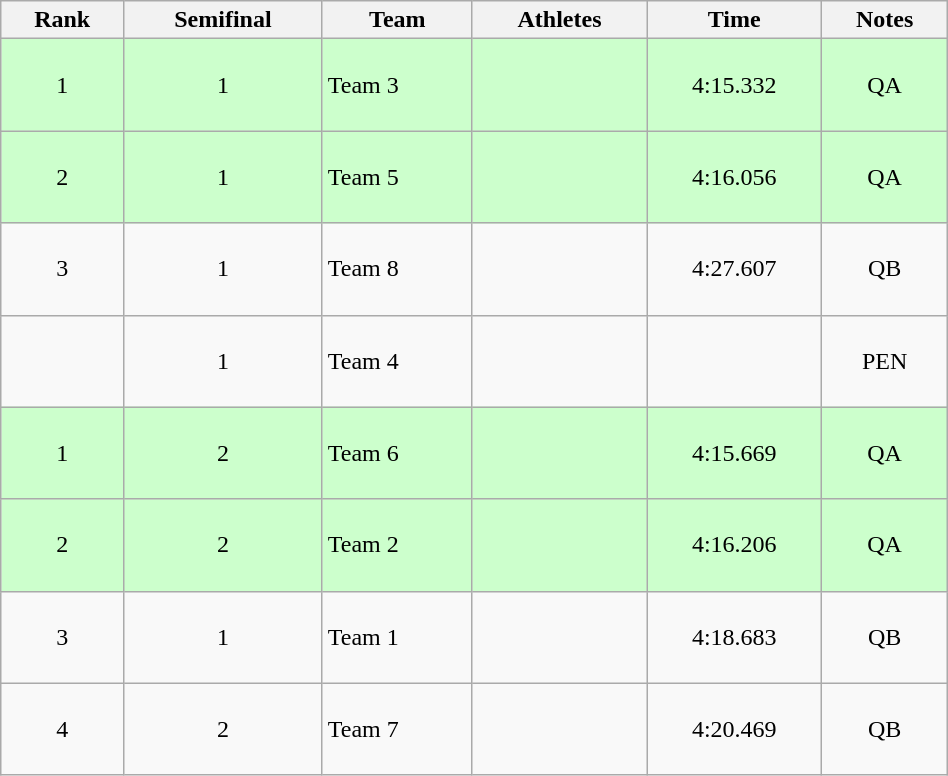<table class="wikitable sortable" style="text-align:center" width=50%>
<tr>
<th>Rank</th>
<th>Semifinal</th>
<th>Team</th>
<th>Athletes</th>
<th>Time</th>
<th>Notes</th>
</tr>
<tr bgcolor=ccffcc>
<td>1</td>
<td>1</td>
<td align=left>Team 3</td>
<td align=left><br> <br> <br></td>
<td>4:15.332</td>
<td>QA</td>
</tr>
<tr bgcolor=ccffcc>
<td>2</td>
<td>1</td>
<td align=left>Team 5</td>
<td align=left><br><br><br></td>
<td>4:16.056</td>
<td>QA</td>
</tr>
<tr>
<td>3</td>
<td>1</td>
<td align=left>Team 8</td>
<td align=left><br><br><br></td>
<td>4:27.607</td>
<td>QB</td>
</tr>
<tr>
<td></td>
<td>1</td>
<td align=left>Team 4</td>
<td align=left><br><br><br></td>
<td></td>
<td>PEN</td>
</tr>
<tr bgcolor=ccffcc>
<td>1</td>
<td>2</td>
<td align=left>Team 6</td>
<td align=left><br><br><br></td>
<td>4:15.669</td>
<td>QA</td>
</tr>
<tr bgcolor=ccffcc>
<td>2</td>
<td>2</td>
<td align=left>Team 2</td>
<td align=left><br><br><br></td>
<td>4:16.206</td>
<td>QA</td>
</tr>
<tr>
<td>3</td>
<td>1</td>
<td align=left>Team 1</td>
<td align=left><br><br><br></td>
<td>4:18.683</td>
<td>QB</td>
</tr>
<tr>
<td>4</td>
<td>2</td>
<td align=left>Team 7</td>
<td align=left><br><br><br></td>
<td>4:20.469</td>
<td>QB</td>
</tr>
</table>
